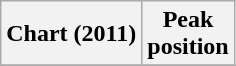<table class="wikitable plainrowheaders">
<tr>
<th>Chart (2011)</th>
<th>Peak<br>position</th>
</tr>
<tr>
</tr>
</table>
